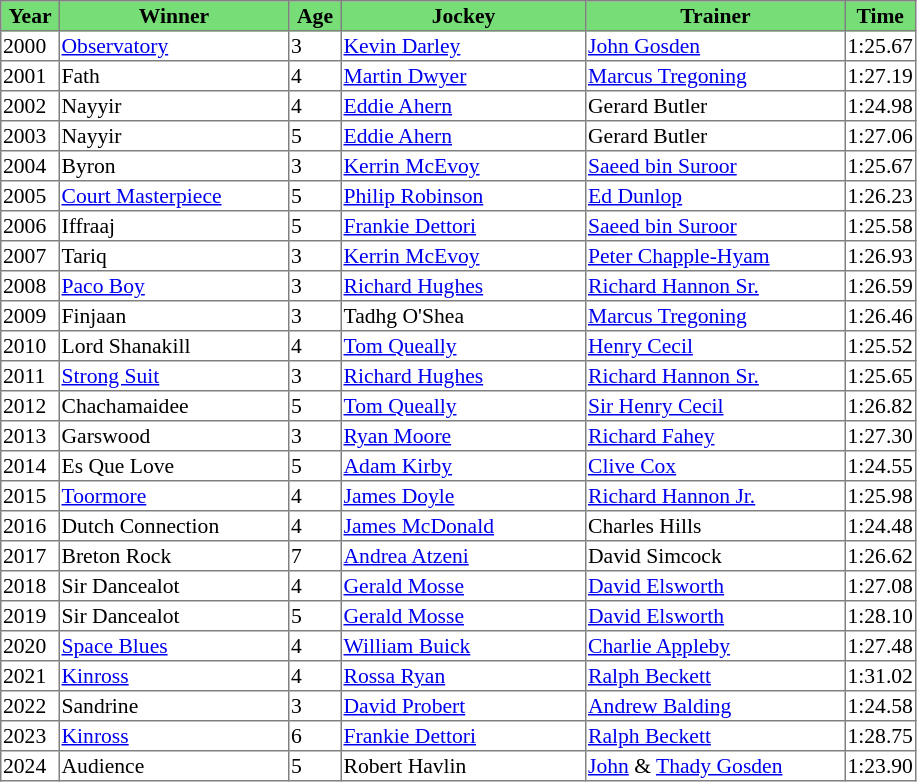<table class = "sortable" | border="1" style="border-collapse: collapse; font-size:90%">
<tr bgcolor="#77dd77" align="center">
<th width="36px"><strong>Year</strong><br></th>
<th width="150px"><strong>Winner</strong><br></th>
<th width="32px"><strong>Age</strong><br></th>
<th width="160px"><strong>Jockey</strong><br></th>
<th width="170px"><strong>Trainer</strong><br></th>
<th><strong>Time</strong><br></th>
</tr>
<tr>
<td>2000</td>
<td><a href='#'>Observatory</a></td>
<td>3</td>
<td><a href='#'>Kevin Darley</a></td>
<td><a href='#'>John Gosden</a></td>
<td>1:25.67</td>
</tr>
<tr>
<td>2001</td>
<td>Fath</td>
<td>4</td>
<td><a href='#'>Martin Dwyer</a></td>
<td><a href='#'>Marcus Tregoning</a></td>
<td>1:27.19</td>
</tr>
<tr>
<td>2002</td>
<td>Nayyir</td>
<td>4</td>
<td><a href='#'>Eddie Ahern</a></td>
<td>Gerard Butler</td>
<td>1:24.98</td>
</tr>
<tr>
<td>2003</td>
<td>Nayyir</td>
<td>5</td>
<td><a href='#'>Eddie Ahern</a></td>
<td>Gerard Butler</td>
<td>1:27.06</td>
</tr>
<tr>
<td>2004</td>
<td>Byron</td>
<td>3</td>
<td><a href='#'>Kerrin McEvoy</a></td>
<td><a href='#'>Saeed bin Suroor</a></td>
<td>1:25.67</td>
</tr>
<tr>
<td>2005</td>
<td><a href='#'>Court Masterpiece</a></td>
<td>5</td>
<td><a href='#'>Philip Robinson</a></td>
<td><a href='#'>Ed Dunlop</a></td>
<td>1:26.23</td>
</tr>
<tr>
<td>2006</td>
<td>Iffraaj</td>
<td>5</td>
<td><a href='#'>Frankie Dettori</a></td>
<td><a href='#'>Saeed bin Suroor</a></td>
<td>1:25.58</td>
</tr>
<tr>
<td>2007</td>
<td>Tariq</td>
<td>3</td>
<td><a href='#'>Kerrin McEvoy</a></td>
<td><a href='#'>Peter Chapple-Hyam</a></td>
<td>1:26.93</td>
</tr>
<tr>
<td>2008</td>
<td><a href='#'>Paco Boy</a></td>
<td>3</td>
<td><a href='#'>Richard Hughes</a></td>
<td><a href='#'>Richard Hannon Sr.</a></td>
<td>1:26.59</td>
</tr>
<tr>
<td>2009</td>
<td>Finjaan</td>
<td>3</td>
<td>Tadhg O'Shea</td>
<td><a href='#'>Marcus Tregoning</a></td>
<td>1:26.46</td>
</tr>
<tr>
<td>2010</td>
<td>Lord Shanakill</td>
<td>4</td>
<td><a href='#'>Tom Queally</a></td>
<td><a href='#'>Henry Cecil</a></td>
<td>1:25.52</td>
</tr>
<tr>
<td>2011</td>
<td><a href='#'>Strong Suit</a></td>
<td>3</td>
<td><a href='#'>Richard Hughes</a></td>
<td><a href='#'>Richard Hannon Sr.</a></td>
<td>1:25.65</td>
</tr>
<tr>
<td>2012</td>
<td>Chachamaidee</td>
<td>5</td>
<td><a href='#'>Tom Queally</a></td>
<td><a href='#'>Sir Henry Cecil</a></td>
<td>1:26.82</td>
</tr>
<tr>
<td>2013</td>
<td>Garswood</td>
<td>3</td>
<td><a href='#'>Ryan Moore</a></td>
<td><a href='#'>Richard Fahey</a></td>
<td>1:27.30</td>
</tr>
<tr>
<td>2014</td>
<td>Es Que Love</td>
<td>5</td>
<td><a href='#'>Adam Kirby</a></td>
<td><a href='#'>Clive Cox</a></td>
<td>1:24.55</td>
</tr>
<tr>
<td>2015</td>
<td><a href='#'>Toormore</a></td>
<td>4</td>
<td><a href='#'>James Doyle</a></td>
<td><a href='#'>Richard Hannon Jr.</a></td>
<td>1:25.98</td>
</tr>
<tr>
<td>2016</td>
<td>Dutch Connection</td>
<td>4</td>
<td><a href='#'>James McDonald</a></td>
<td>Charles Hills</td>
<td>1:24.48</td>
</tr>
<tr>
<td>2017</td>
<td>Breton Rock</td>
<td>7</td>
<td><a href='#'>Andrea Atzeni</a></td>
<td>David Simcock</td>
<td>1:26.62</td>
</tr>
<tr>
<td>2018</td>
<td>Sir Dancealot</td>
<td>4</td>
<td><a href='#'>Gerald Mosse</a></td>
<td><a href='#'>David Elsworth</a></td>
<td>1:27.08</td>
</tr>
<tr>
<td>2019</td>
<td>Sir Dancealot</td>
<td>5</td>
<td><a href='#'>Gerald Mosse</a></td>
<td><a href='#'>David Elsworth</a></td>
<td>1:28.10</td>
</tr>
<tr>
<td>2020</td>
<td><a href='#'>Space Blues</a></td>
<td>4</td>
<td><a href='#'>William Buick</a></td>
<td><a href='#'>Charlie Appleby</a></td>
<td>1:27.48</td>
</tr>
<tr>
<td>2021</td>
<td><a href='#'>Kinross</a></td>
<td>4</td>
<td><a href='#'>Rossa Ryan</a></td>
<td><a href='#'>Ralph Beckett</a></td>
<td>1:31.02</td>
</tr>
<tr>
<td>2022</td>
<td>Sandrine</td>
<td>3</td>
<td><a href='#'>David Probert</a></td>
<td><a href='#'>Andrew Balding</a></td>
<td>1:24.58</td>
</tr>
<tr>
<td>2023</td>
<td><a href='#'>Kinross</a></td>
<td>6</td>
<td><a href='#'>Frankie Dettori</a></td>
<td><a href='#'>Ralph Beckett</a></td>
<td>1:28.75</td>
</tr>
<tr>
<td>2024</td>
<td>Audience</td>
<td>5</td>
<td>Robert Havlin</td>
<td><a href='#'>John</a> & <a href='#'>Thady Gosden</a></td>
<td>1:23.90</td>
</tr>
</table>
